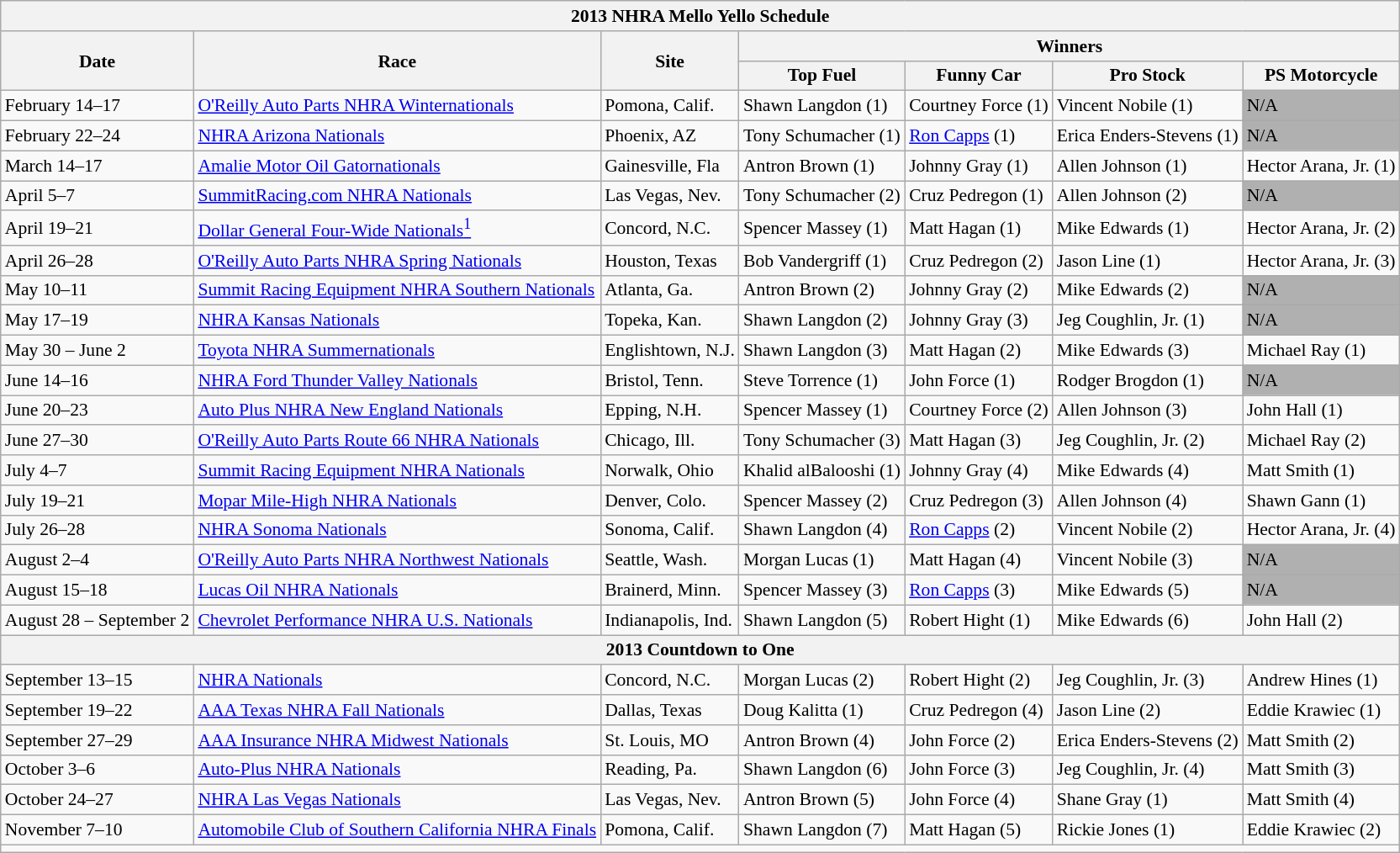<table class="wikitable" style="font-size:90%;">
<tr>
<th colspan="8">2013 NHRA Mello Yello Schedule</th>
</tr>
<tr>
<th rowspan="2">Date</th>
<th rowspan="2">Race</th>
<th rowspan="2">Site</th>
<th colspan="4">Winners</th>
</tr>
<tr>
<th>Top Fuel</th>
<th>Funny Car</th>
<th>Pro Stock</th>
<th>PS Motorcycle</th>
</tr>
<tr>
<td>February 14–17</td>
<td><a href='#'>O'Reilly Auto Parts NHRA Winternationals</a></td>
<td>Pomona, Calif.</td>
<td>Shawn Langdon (1)</td>
<td>Courtney Force (1)</td>
<td>Vincent Nobile (1)</td>
<td style="background:#b0b0b0;">N/A</td>
</tr>
<tr>
<td>February 22–24</td>
<td><a href='#'>NHRA Arizona Nationals</a></td>
<td>Phoenix, AZ</td>
<td>Tony Schumacher (1)</td>
<td><a href='#'>Ron Capps</a> (1)</td>
<td>Erica Enders-Stevens (1)</td>
<td style="background:#b0b0b0;">N/A</td>
</tr>
<tr>
<td>March 14–17</td>
<td><a href='#'>Amalie Motor Oil Gatornationals</a></td>
<td>Gainesville, Fla</td>
<td>Antron Brown (1)</td>
<td>Johnny Gray (1)</td>
<td>Allen Johnson (1)</td>
<td>Hector Arana, Jr. (1)</td>
</tr>
<tr>
<td>April 5–7</td>
<td><a href='#'>SummitRacing.com NHRA Nationals</a></td>
<td>Las Vegas, Nev.</td>
<td>Tony Schumacher (2)</td>
<td>Cruz Pedregon (1)</td>
<td>Allen Johnson (2)</td>
<td style="background:#b0b0b0;">N/A</td>
</tr>
<tr>
<td>April 19–21</td>
<td><a href='#'>Dollar General Four-Wide Nationals<sup>1</sup></a></td>
<td>Concord, N.C.</td>
<td>Spencer Massey (1)</td>
<td>Matt Hagan (1)</td>
<td>Mike Edwards (1)</td>
<td>Hector Arana, Jr. (2)</td>
</tr>
<tr>
<td>April 26–28</td>
<td><a href='#'>O'Reilly Auto Parts NHRA Spring Nationals</a></td>
<td>Houston, Texas</td>
<td>Bob Vandergriff (1)</td>
<td>Cruz Pedregon (2)</td>
<td>Jason Line (1)</td>
<td>Hector Arana, Jr. (3)</td>
</tr>
<tr>
<td>May 10–11 </td>
<td><a href='#'>Summit Racing Equipment NHRA Southern Nationals</a></td>
<td>Atlanta, Ga.</td>
<td>Antron Brown (2)</td>
<td>Johnny Gray (2)</td>
<td>Mike Edwards (2)</td>
<td style="background:#b0b0b0;">N/A</td>
</tr>
<tr>
<td>May 17–19</td>
<td><a href='#'>NHRA Kansas Nationals</a></td>
<td>Topeka, Kan.</td>
<td>Shawn Langdon (2)</td>
<td>Johnny Gray (3)</td>
<td>Jeg Coughlin, Jr. (1)</td>
<td style="background:#b0b0b0;">N/A</td>
</tr>
<tr>
<td>May 30 – June 2</td>
<td><a href='#'>Toyota NHRA Summernationals</a></td>
<td>Englishtown, N.J.</td>
<td>Shawn Langdon (3)</td>
<td>Matt Hagan (2)</td>
<td>Mike Edwards (3)</td>
<td>Michael Ray (1)</td>
</tr>
<tr>
<td>June 14–16</td>
<td><a href='#'>NHRA Ford Thunder Valley Nationals</a></td>
<td>Bristol, Tenn.</td>
<td>Steve Torrence (1)</td>
<td>John Force (1)</td>
<td>Rodger Brogdon (1)</td>
<td style="background:#b0b0b0;">N/A</td>
</tr>
<tr>
<td>June 20–23</td>
<td><a href='#'>Auto Plus NHRA New England Nationals</a></td>
<td>Epping, N.H.</td>
<td>Spencer Massey (1)</td>
<td>Courtney Force (2)</td>
<td>Allen Johnson (3)</td>
<td>John Hall (1)</td>
</tr>
<tr>
<td>June 27–30</td>
<td><a href='#'>O'Reilly Auto Parts Route 66 NHRA Nationals</a></td>
<td>Chicago, Ill.</td>
<td>Tony Schumacher (3)</td>
<td>Matt Hagan (3)</td>
<td>Jeg Coughlin, Jr. (2)</td>
<td>Michael Ray (2)</td>
</tr>
<tr>
<td>July 4–7</td>
<td><a href='#'>Summit Racing Equipment NHRA Nationals</a></td>
<td>Norwalk, Ohio</td>
<td>Khalid alBalooshi (1)</td>
<td>Johnny Gray (4)</td>
<td>Mike Edwards (4)</td>
<td>Matt Smith (1)</td>
</tr>
<tr>
<td>July 19–21</td>
<td><a href='#'>Mopar Mile-High NHRA Nationals</a></td>
<td>Denver, Colo.</td>
<td>Spencer Massey (2)</td>
<td>Cruz Pedregon (3)</td>
<td>Allen Johnson (4)</td>
<td>Shawn Gann (1)</td>
</tr>
<tr>
<td>July 26–28</td>
<td><a href='#'>NHRA Sonoma Nationals</a></td>
<td>Sonoma, Calif.</td>
<td>Shawn Langdon (4)</td>
<td><a href='#'>Ron Capps</a> (2)</td>
<td>Vincent Nobile (2)</td>
<td>Hector Arana, Jr. (4)</td>
</tr>
<tr>
<td>August 2–4</td>
<td><a href='#'>O'Reilly Auto Parts NHRA Northwest Nationals</a></td>
<td>Seattle, Wash.</td>
<td>Morgan Lucas (1)</td>
<td>Matt Hagan (4)</td>
<td>Vincent Nobile (3)</td>
<td style="background:#b0b0b0;">N/A</td>
</tr>
<tr>
<td>August 15–18</td>
<td><a href='#'>Lucas Oil NHRA Nationals</a></td>
<td>Brainerd, Minn.</td>
<td>Spencer Massey (3)</td>
<td><a href='#'>Ron Capps</a> (3)</td>
<td>Mike Edwards (5)</td>
<td style="background:#b0b0b0;">N/A</td>
</tr>
<tr>
<td>August 28 – September 2</td>
<td><a href='#'>Chevrolet Performance NHRA U.S. Nationals</a></td>
<td>Indianapolis, Ind.</td>
<td>Shawn Langdon (5)</td>
<td>Robert Hight (1)</td>
<td>Mike Edwards (6)</td>
<td>John Hall (2)</td>
</tr>
<tr>
<th colspan="8">2013 Countdown to One</th>
</tr>
<tr>
<td>September 13–15</td>
<td><a href='#'>NHRA Nationals</a></td>
<td>Concord, N.C.</td>
<td>Morgan Lucas (2)</td>
<td>Robert Hight (2)</td>
<td>Jeg Coughlin, Jr. (3)</td>
<td>Andrew Hines (1)</td>
</tr>
<tr>
<td>September 19–22</td>
<td><a href='#'>AAA Texas NHRA Fall Nationals</a></td>
<td>Dallas, Texas</td>
<td>Doug Kalitta (1)</td>
<td>Cruz Pedregon (4)</td>
<td>Jason Line (2)</td>
<td>Eddie Krawiec (1)</td>
</tr>
<tr>
<td>September 27–29</td>
<td><a href='#'>AAA Insurance NHRA Midwest Nationals</a></td>
<td>St. Louis, MO</td>
<td>Antron Brown (4)</td>
<td>John Force (2)</td>
<td>Erica Enders-Stevens (2)</td>
<td>Matt Smith (2)</td>
</tr>
<tr>
<td>October 3–6</td>
<td><a href='#'>Auto-Plus NHRA Nationals</a></td>
<td>Reading, Pa.</td>
<td>Shawn Langdon (6)</td>
<td>John Force (3)</td>
<td>Jeg Coughlin, Jr. (4)</td>
<td>Matt Smith (3)</td>
</tr>
<tr>
<td>October 24–27</td>
<td><a href='#'>NHRA Las Vegas Nationals</a></td>
<td>Las Vegas, Nev.</td>
<td>Antron Brown (5)</td>
<td>John Force (4)</td>
<td>Shane Gray (1)</td>
<td>Matt Smith (4)</td>
</tr>
<tr>
<td>November 7–10</td>
<td><a href='#'>Automobile Club of Southern California NHRA Finals</a></td>
<td>Pomona, Calif.</td>
<td>Shawn Langdon (7)</td>
<td>Matt Hagan (5)</td>
<td>Rickie Jones (1)</td>
<td>Eddie Krawiec (2)</td>
</tr>
<tr>
<td align="center" colspan="8" style="font-size: 10pt"></td>
</tr>
</table>
